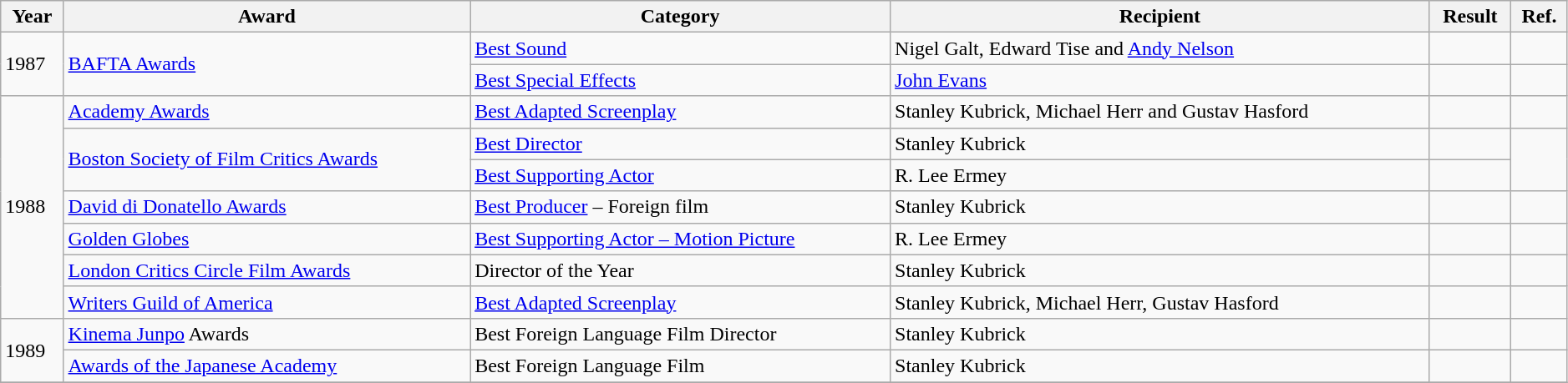<table class="wikitable" style="width:99%;">
<tr>
<th>Year</th>
<th>Award</th>
<th>Category</th>
<th>Recipient</th>
<th>Result</th>
<th>Ref.</th>
</tr>
<tr>
<td rowspan="2">1987</td>
<td rowspan="2"><a href='#'>BAFTA Awards</a></td>
<td><a href='#'>Best Sound</a></td>
<td>Nigel Galt, Edward Tise and <a href='#'>Andy Nelson</a></td>
<td></td>
<td style="text-align:center;"></td>
</tr>
<tr>
<td><a href='#'>Best Special Effects</a></td>
<td><a href='#'>John Evans</a></td>
<td></td>
<td style="text-align:center;"></td>
</tr>
<tr>
<td rowspan="7">1988</td>
<td rowspan="1"><a href='#'>Academy Awards</a></td>
<td><a href='#'>Best Adapted Screenplay</a></td>
<td>Stanley Kubrick, Michael Herr and Gustav Hasford</td>
<td></td>
<td style="text-align:center;"></td>
</tr>
<tr>
<td rowspan="2"><a href='#'>Boston Society of Film Critics Awards</a></td>
<td><a href='#'>Best Director</a></td>
<td>Stanley Kubrick</td>
<td></td>
<td rowspan="2" style="text-align:center;"></td>
</tr>
<tr>
<td><a href='#'>Best Supporting Actor</a></td>
<td>R. Lee Ermey</td>
<td></td>
</tr>
<tr>
<td rowspan="1"><a href='#'>David di Donatello Awards</a></td>
<td><a href='#'>Best Producer</a> – Foreign film</td>
<td>Stanley Kubrick</td>
<td></td>
<td style="text-align:center;"></td>
</tr>
<tr>
<td rowspan="1"><a href='#'>Golden Globes</a></td>
<td><a href='#'>Best Supporting Actor – Motion Picture</a></td>
<td>R. Lee Ermey</td>
<td></td>
<td style="text-align:center;"></td>
</tr>
<tr>
<td rowspan="1"><a href='#'>London Critics Circle Film Awards</a></td>
<td>Director of the Year</td>
<td>Stanley Kubrick</td>
<td></td>
<td style="text-align:center;"></td>
</tr>
<tr>
<td rowspan="1"><a href='#'>Writers Guild of America</a></td>
<td><a href='#'>Best Adapted Screenplay</a></td>
<td>Stanley Kubrick, Michael Herr, Gustav Hasford</td>
<td></td>
<td style="text-align:center;"></td>
</tr>
<tr>
<td rowspan="2">1989</td>
<td rowspan="1"><a href='#'>Kinema Junpo</a> Awards</td>
<td>Best Foreign Language Film Director</td>
<td>Stanley Kubrick</td>
<td></td>
<td style="text-align:center;"></td>
</tr>
<tr>
<td rowspan="1"><a href='#'>Awards of the Japanese Academy</a></td>
<td>Best Foreign Language Film</td>
<td>Stanley Kubrick</td>
<td></td>
<td style="text-align:center;"></td>
</tr>
<tr>
</tr>
</table>
